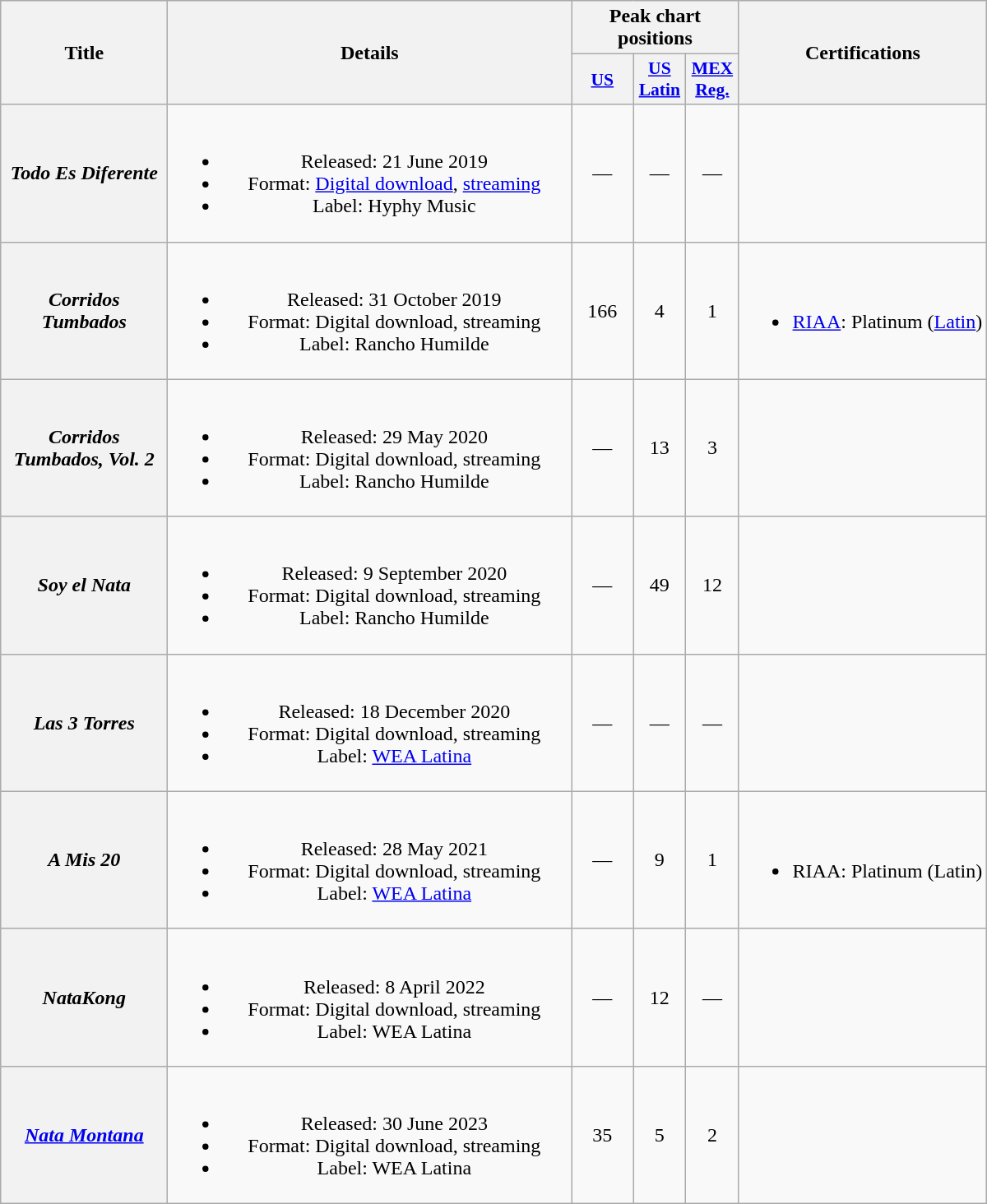<table class="wikitable plainrowheaders" style="text-align:center;">
<tr>
<th scope="col" rowspan="2" style="width:8em;">Title</th>
<th scope="col" rowspan="2" style="width:20em;">Details</th>
<th scope="col" colspan="3">Peak chart positions</th>
<th rowspan="2">Certifications</th>
</tr>
<tr>
<th scope="col" style="width:3em;font-size:90%;"><a href='#'>US</a><br></th>
<th scope="col" style="width:2.5em;font-size:90%;"><a href='#'>US<br>Latin</a><br></th>
<th scope="col" style="width:2.5em;font-size:90%;"><a href='#'>MEX<br>Reg.</a><br></th>
</tr>
<tr>
<th scope="row"><em>Todo Es Diferente</em></th>
<td><br><ul><li>Released: 21 June 2019</li><li>Format: <a href='#'>Digital download</a>, <a href='#'>streaming</a></li><li>Label: Hyphy Music</li></ul></td>
<td>—</td>
<td>—</td>
<td>—</td>
<td></td>
</tr>
<tr>
<th scope="row"><em>Corridos Tumbados</em></th>
<td><br><ul><li>Released: 31 October 2019</li><li>Format: Digital download, streaming</li><li>Label: Rancho Humilde</li></ul></td>
<td>166</td>
<td>4</td>
<td>1</td>
<td><br><ul><li><a href='#'>RIAA</a>: Platinum (<a href='#'>Latin</a>)</li></ul></td>
</tr>
<tr>
<th scope="row"><em>Corridos Tumbados, Vol. 2</em></th>
<td><br><ul><li>Released: 29 May 2020</li><li>Format: Digital download, streaming</li><li>Label: Rancho Humilde</li></ul></td>
<td>—</td>
<td>13</td>
<td>3</td>
<td></td>
</tr>
<tr>
<th scope="row"><em>Soy el Nata</em></th>
<td><br><ul><li>Released: 9 September 2020</li><li>Format: Digital download, streaming</li><li>Label: Rancho Humilde</li></ul></td>
<td>—</td>
<td>49</td>
<td>12</td>
<td></td>
</tr>
<tr>
<th scope="row"><em>Las 3 Torres</em><br></th>
<td><br><ul><li>Released: 18 December 2020</li><li>Format: Digital download, streaming</li><li>Label: <a href='#'>WEA Latina</a></li></ul></td>
<td>—</td>
<td>—</td>
<td>—</td>
<td></td>
</tr>
<tr>
<th scope="row"><em>A Mis 20</em></th>
<td><br><ul><li>Released: 28 May 2021</li><li>Format: Digital download, streaming</li><li>Label: <a href='#'>WEA Latina</a></li></ul></td>
<td>—</td>
<td>9</td>
<td>1</td>
<td><br><ul><li>RIAA: Platinum (Latin)</li></ul></td>
</tr>
<tr>
<th scope="row"><em>NataKong</em></th>
<td><br><ul><li>Released: 8 April 2022</li><li>Format: Digital download, streaming</li><li>Label: WEA Latina</li></ul></td>
<td>—</td>
<td>12</td>
<td>—</td>
<td></td>
</tr>
<tr>
<th scope="row"><em><a href='#'>Nata Montana</a></em></th>
<td><br><ul><li>Released: 30 June 2023</li><li>Format: Digital download, streaming</li><li>Label: WEA Latina</li></ul></td>
<td>35</td>
<td>5</td>
<td>2</td>
<td></td>
</tr>
</table>
